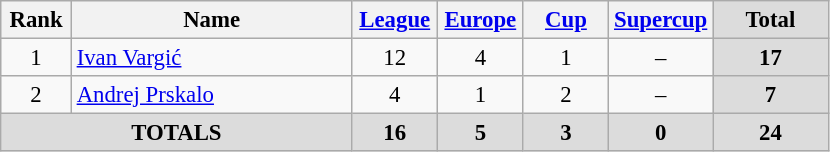<table class="wikitable" style="font-size: 95%; text-align: center;">
<tr>
<th width=40>Rank</th>
<th width=180>Name</th>
<th width=50><a href='#'>League</a></th>
<th width=50><a href='#'>Europe</a></th>
<th width=50><a href='#'>Cup</a></th>
<th width=50><a href='#'>Supercup</a></th>
<th width=70 style="background: #DCDCDC">Total</th>
</tr>
<tr>
<td rowspan=1>1</td>
<td style="text-align:left;"> <a href='#'>Ivan Vargić</a></td>
<td>12</td>
<td>4</td>
<td>1</td>
<td>–</td>
<th style="background: #DCDCDC">17</th>
</tr>
<tr>
<td rowspan=1>2</td>
<td style="text-align:left;"> <a href='#'>Andrej Prskalo</a></td>
<td>4</td>
<td>1</td>
<td>2</td>
<td>–</td>
<th style="background: #DCDCDC">7</th>
</tr>
<tr>
<th colspan="2" align="center" style="background: #DCDCDC">TOTALS</th>
<th style="background: #DCDCDC">16</th>
<th style="background: #DCDCDC">5</th>
<th style="background: #DCDCDC">3</th>
<th style="background: #DCDCDC">0</th>
<th style="background: #DCDCDC">24</th>
</tr>
</table>
